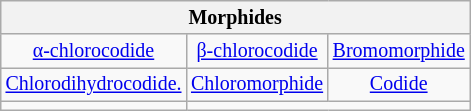<table class="wikitable" style="font-size:smaller; text-align:center">
<tr>
<th colspan="5">Morphides</th>
</tr>
<tr>
<td> <a href='#'>α-chlorocodide</a></td>
<td> <a href='#'>β-chlorocodide</a></td>
<td> <a href='#'>Bromomorphide</a></td>
</tr>
<tr>
<td> <a href='#'>Chlorodihydrocodide.</a></td>
<td> <a href='#'>Chloromorphide</a></td>
<td> <a href='#'>Codide</a></td>
</tr>
<tr>
<td></td>
</tr>
</table>
